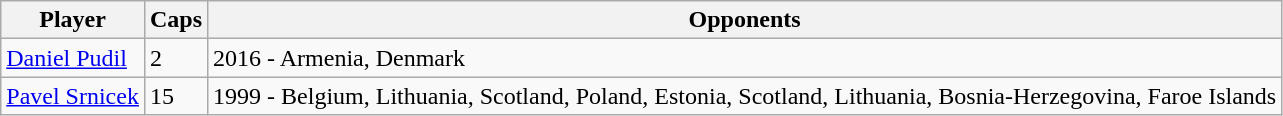<table class="wikitable">
<tr>
<th>Player</th>
<th>Caps</th>
<th>Opponents</th>
</tr>
<tr>
<td><a href='#'>Daniel Pudil</a></td>
<td>2</td>
<td>2016 - Armenia, Denmark</td>
</tr>
<tr>
<td><a href='#'>Pavel Srnicek</a></td>
<td>15</td>
<td>1999 - Belgium, Lithuania, Scotland, Poland, Estonia, Scotland, Lithuania, Bosnia-Herzegovina, Faroe Islands</td>
</tr>
</table>
